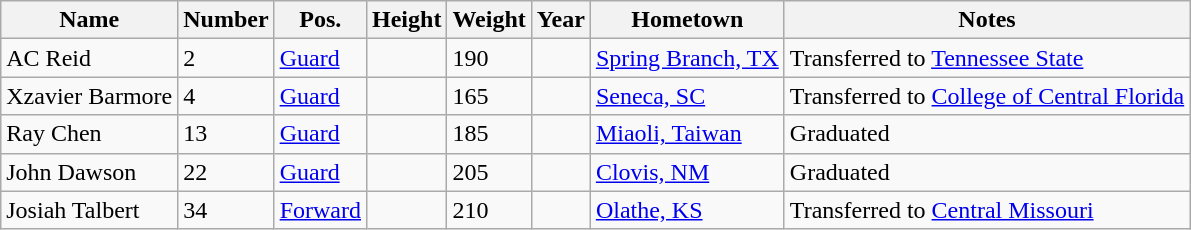<table class="wikitable sortable" border="1">
<tr>
<th>Name</th>
<th>Number</th>
<th>Pos.</th>
<th>Height</th>
<th>Weight</th>
<th>Year</th>
<th>Hometown</th>
<th class="unsortable">Notes</th>
</tr>
<tr>
<td sortname>AC Reid</td>
<td>2</td>
<td><a href='#'>Guard</a></td>
<td></td>
<td>190</td>
<td></td>
<td><a href='#'>Spring Branch, TX</a></td>
<td>Transferred to <a href='#'>Tennessee State</a></td>
</tr>
<tr>
<td sortname>Xzavier Barmore</td>
<td>4</td>
<td><a href='#'>Guard</a></td>
<td></td>
<td>165</td>
<td></td>
<td><a href='#'>Seneca, SC</a></td>
<td>Transferred to <a href='#'>College of Central Florida</a></td>
</tr>
<tr>
<td sortname>Ray Chen</td>
<td>13</td>
<td><a href='#'>Guard</a></td>
<td></td>
<td>185</td>
<td></td>
<td><a href='#'>Miaoli, Taiwan</a></td>
<td>Graduated</td>
</tr>
<tr>
<td sortname>John Dawson</td>
<td>22</td>
<td><a href='#'>Guard</a></td>
<td></td>
<td>205</td>
<td></td>
<td><a href='#'>Clovis, NM</a></td>
<td>Graduated</td>
</tr>
<tr>
<td sortname>Josiah Talbert</td>
<td>34</td>
<td><a href='#'>Forward</a></td>
<td></td>
<td>210</td>
<td></td>
<td><a href='#'>Olathe, KS</a></td>
<td>Transferred to <a href='#'>Central Missouri</a></td>
</tr>
</table>
